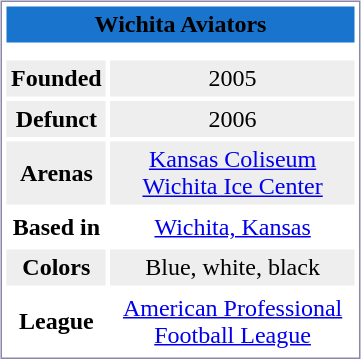<table style="margin:5px; border:1px solid #8888AA;" align=right cellpadding=3 cellspacing=3 width=240>
<tr align="center" bgcolor="#1874CD">
<td colspan=2><span><strong>Wichita Aviators</strong></span></td>
</tr>
<tr align="center">
<td colspan=2></td>
</tr>
<tr align="center" bgcolor="#eeeeee">
<td><strong>Founded</strong></td>
<td>2005</td>
</tr>
<tr align="center" bgcolor="#eeeeee">
<td><strong>Defunct</strong></td>
<td>2006</td>
</tr>
<tr align="center" bgcolor="#eeeeee">
<td><strong>Arenas</strong></td>
<td><a href='#'>Kansas Coliseum</a><br><a href='#'>Wichita Ice Center</a></td>
</tr>
<tr align="center">
<td><strong>Based in</strong></td>
<td><a href='#'>Wichita, Kansas</a></td>
</tr>
<tr align="center" bgcolor="#eeeeee">
<td><strong>Colors</strong></td>
<td>Blue, white, black</td>
</tr>
<tr align="center">
<td><strong>League</strong></td>
<td><a href='#'>American Professional Football League</a></td>
</tr>
</table>
